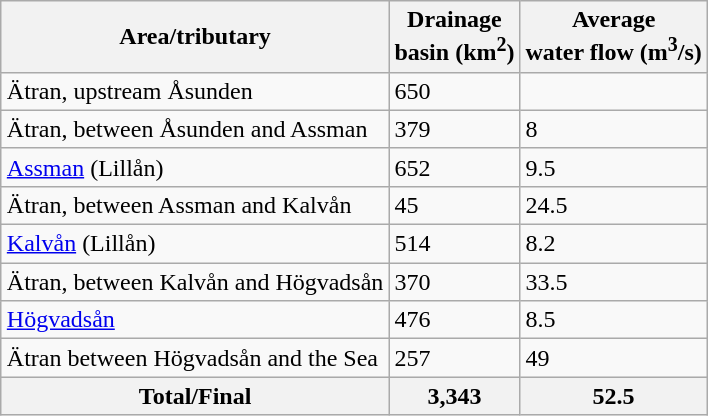<table align=right class="wikitable">
<tr>
<th>Area/tributary</th>
<th>Drainage<br>basin (km<sup>2</sup>)</th>
<th>Average<br>water flow (m<sup>3</sup>/s)</th>
</tr>
<tr>
<td>Ätran, upstream Åsunden</td>
<td>650</td>
<td></td>
</tr>
<tr>
<td>Ätran, between Åsunden and Assman</td>
<td>379</td>
<td>8</td>
</tr>
<tr>
<td><a href='#'>Assman</a> (Lillån)</td>
<td>652</td>
<td>9.5</td>
</tr>
<tr>
<td>Ätran, between Assman and Kalvån</td>
<td>45</td>
<td>24.5</td>
</tr>
<tr>
<td><a href='#'>Kalvån</a> (Lillån)</td>
<td>514</td>
<td>8.2</td>
</tr>
<tr>
<td>Ätran, between Kalvån and Högvadsån</td>
<td>370</td>
<td>33.5</td>
</tr>
<tr>
<td><a href='#'>Högvadsån</a></td>
<td>476</td>
<td>8.5</td>
</tr>
<tr>
<td>Ätran between Högvadsån and the Sea</td>
<td>257</td>
<td>49</td>
</tr>
<tr>
<th>Total/Final</th>
<th>3,343</th>
<th>52.5</th>
</tr>
</table>
